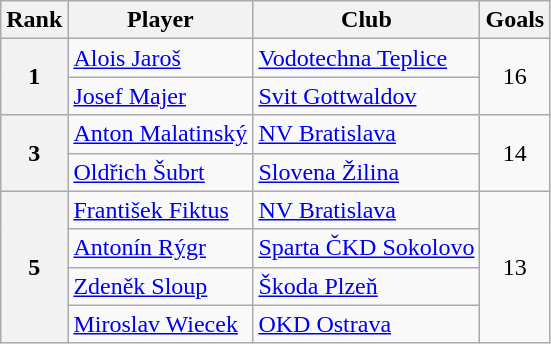<table class="wikitable" style="text-align:center">
<tr>
<th>Rank</th>
<th>Player</th>
<th>Club</th>
<th>Goals</th>
</tr>
<tr>
<th rowspan="2">1</th>
<td align="left"> <a href='#'>Alois Jaroš</a></td>
<td align="left"><a href='#'>Vodotechna Teplice</a></td>
<td rowspan="2">16</td>
</tr>
<tr>
<td align="left"> <a href='#'>Josef Majer</a></td>
<td align="left"><a href='#'>Svit Gottwaldov</a></td>
</tr>
<tr>
<th rowspan="2">3</th>
<td align="left"> <a href='#'>Anton Malatinský</a></td>
<td align="left"><a href='#'>NV Bratislava</a></td>
<td rowspan="2">14</td>
</tr>
<tr>
<td align="left"> <a href='#'>Oldřich Šubrt</a></td>
<td align="left"><a href='#'>Slovena Žilina</a></td>
</tr>
<tr>
<th rowspan="4">5</th>
<td align="left"> <a href='#'>František Fiktus</a></td>
<td align="left"><a href='#'>NV Bratislava</a></td>
<td rowspan="4">13</td>
</tr>
<tr>
<td align="left"> <a href='#'>Antonín Rýgr</a></td>
<td align="left"><a href='#'>Sparta ČKD Sokolovo</a></td>
</tr>
<tr>
<td align="left"> <a href='#'>Zdeněk Sloup</a></td>
<td align="left"><a href='#'>Škoda Plzeň</a></td>
</tr>
<tr>
<td align="left"> <a href='#'>Miroslav Wiecek</a></td>
<td align="left"><a href='#'>OKD Ostrava</a></td>
</tr>
</table>
